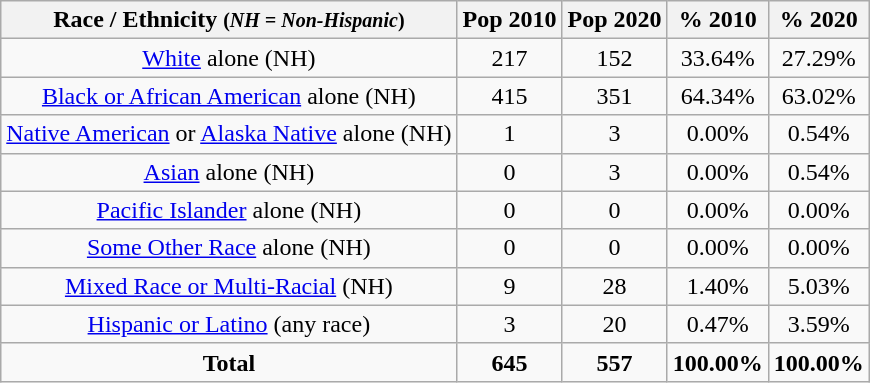<table class="wikitable" style="text-align:center;">
<tr>
<th>Race / Ethnicity <small>(<em>NH = Non-Hispanic</em>)</small></th>
<th>Pop 2010</th>
<th>Pop 2020</th>
<th>% 2010</th>
<th>% 2020</th>
</tr>
<tr>
<td><a href='#'>White</a> alone (NH)</td>
<td>217</td>
<td>152</td>
<td>33.64%</td>
<td>27.29%</td>
</tr>
<tr>
<td><a href='#'>Black or African American</a> alone (NH)</td>
<td>415</td>
<td>351</td>
<td>64.34%</td>
<td>63.02%</td>
</tr>
<tr>
<td><a href='#'>Native American</a> or <a href='#'>Alaska Native</a> alone (NH)</td>
<td>1</td>
<td>3</td>
<td>0.00%</td>
<td>0.54%</td>
</tr>
<tr>
<td><a href='#'>Asian</a> alone (NH)</td>
<td>0</td>
<td>3</td>
<td>0.00%</td>
<td>0.54%</td>
</tr>
<tr>
<td><a href='#'>Pacific Islander</a> alone (NH)</td>
<td>0</td>
<td>0</td>
<td>0.00%</td>
<td>0.00%</td>
</tr>
<tr>
<td><a href='#'>Some Other Race</a> alone (NH)</td>
<td>0</td>
<td>0</td>
<td>0.00%</td>
<td>0.00%</td>
</tr>
<tr>
<td><a href='#'>Mixed Race or Multi-Racial</a> (NH)</td>
<td>9</td>
<td>28</td>
<td>1.40%</td>
<td>5.03%</td>
</tr>
<tr>
<td><a href='#'>Hispanic or Latino</a> (any race)</td>
<td>3</td>
<td>20</td>
<td>0.47%</td>
<td>3.59%</td>
</tr>
<tr>
<td><strong>Total</strong></td>
<td><strong>645</strong></td>
<td><strong>557</strong></td>
<td><strong>100.00%</strong></td>
<td><strong>100.00%</strong></td>
</tr>
</table>
